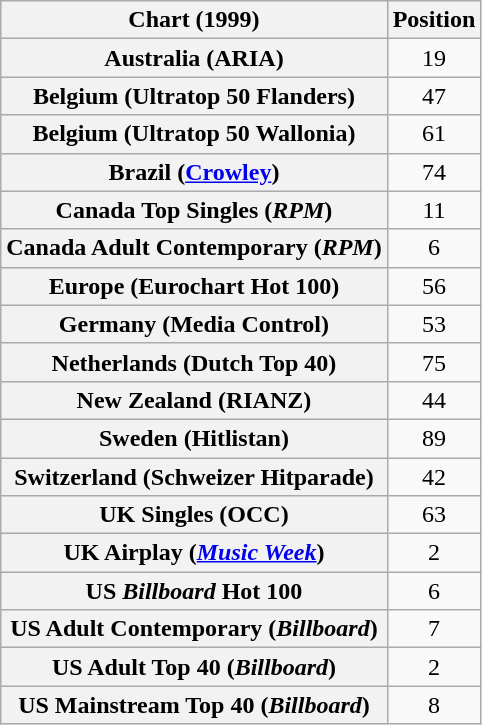<table class="wikitable sortable plainrowheaders" style="text-align:center">
<tr>
<th>Chart (1999)</th>
<th>Position</th>
</tr>
<tr>
<th scope="row">Australia (ARIA)</th>
<td>19</td>
</tr>
<tr>
<th scope="row">Belgium (Ultratop 50 Flanders)</th>
<td>47</td>
</tr>
<tr>
<th scope="row">Belgium (Ultratop 50 Wallonia)</th>
<td>61</td>
</tr>
<tr>
<th scope="row">Brazil (<a href='#'>Crowley</a>)</th>
<td>74</td>
</tr>
<tr>
<th scope="row">Canada Top Singles (<em>RPM</em>)</th>
<td>11</td>
</tr>
<tr>
<th scope="row">Canada Adult Contemporary (<em>RPM</em>)</th>
<td>6</td>
</tr>
<tr>
<th scope="row">Europe (Eurochart Hot 100)</th>
<td>56</td>
</tr>
<tr>
<th scope="row">Germany (Media Control)</th>
<td>53</td>
</tr>
<tr>
<th scope="row">Netherlands (Dutch Top 40)</th>
<td>75</td>
</tr>
<tr>
<th scope="row">New Zealand (RIANZ)</th>
<td>44</td>
</tr>
<tr>
<th scope="row">Sweden (Hitlistan)</th>
<td>89</td>
</tr>
<tr>
<th scope="row">Switzerland (Schweizer Hitparade)</th>
<td>42</td>
</tr>
<tr>
<th scope="row">UK Singles (OCC)</th>
<td>63</td>
</tr>
<tr>
<th scope="row">UK Airplay (<em><a href='#'>Music Week</a></em>)</th>
<td>2</td>
</tr>
<tr>
<th scope="row">US <em>Billboard</em> Hot 100</th>
<td>6</td>
</tr>
<tr>
<th scope="row">US Adult Contemporary (<em>Billboard</em>)</th>
<td>7</td>
</tr>
<tr>
<th scope="row">US Adult Top 40 (<em>Billboard</em>)</th>
<td>2</td>
</tr>
<tr>
<th scope="row">US Mainstream Top 40 (<em>Billboard</em>)</th>
<td>8</td>
</tr>
</table>
